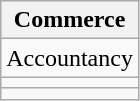<table class="wikitable">
<tr>
<th>Commerce</th>
</tr>
<tr>
<td>Accountancy</td>
</tr>
<tr>
<td></td>
</tr>
<tr>
<td></td>
</tr>
</table>
